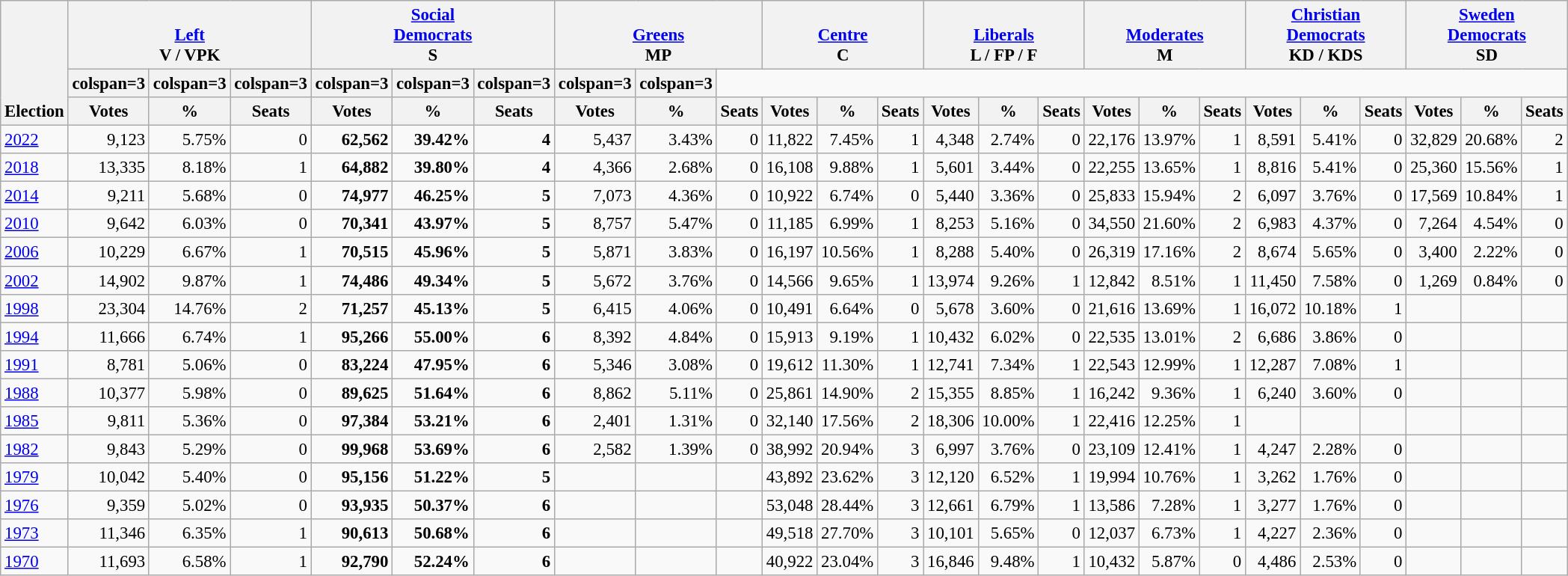<table class="wikitable" border="1" style="font-size:95%; text-align:right;">
<tr>
<th style="text-align:left;" valign=bottom rowspan=3>Election</th>
<th valign=bottom colspan=3><a href='#'>Left</a><br>V / VPK</th>
<th valign=bottom colspan=3><a href='#'>Social<br>Democrats</a><br>S</th>
<th valign=bottom colspan=3><a href='#'>Greens</a><br>MP</th>
<th valign=bottom colspan=3><a href='#'>Centre</a><br>C</th>
<th valign=bottom colspan=3><a href='#'>Liberals</a><br>L / FP / F</th>
<th valign=bottom colspan=3><a href='#'>Moderates</a><br>M</th>
<th valign=bottom colspan=3><a href='#'>Christian<br>Democrats</a><br>KD / KDS</th>
<th valign=bottom colspan=3><a href='#'>Sweden<br>Democrats</a><br>SD</th>
</tr>
<tr>
<th>colspan=3 </th>
<th>colspan=3 </th>
<th>colspan=3 </th>
<th>colspan=3 </th>
<th>colspan=3 </th>
<th>colspan=3 </th>
<th>colspan=3 </th>
<th>colspan=3 </th>
</tr>
<tr>
<th>Votes</th>
<th>%</th>
<th>Seats</th>
<th>Votes</th>
<th>%</th>
<th>Seats</th>
<th>Votes</th>
<th>%</th>
<th>Seats</th>
<th>Votes</th>
<th>%</th>
<th>Seats</th>
<th>Votes</th>
<th>%</th>
<th>Seats</th>
<th>Votes</th>
<th>%</th>
<th>Seats</th>
<th>Votes</th>
<th>%</th>
<th>Seats</th>
<th>Votes</th>
<th>%</th>
<th>Seats</th>
</tr>
<tr>
<td align=left><a href='#'>2022</a></td>
<td>9,123</td>
<td>5.75%</td>
<td>0</td>
<td><strong>62,562</strong></td>
<td><strong>39.42%</strong></td>
<td><strong>4</strong></td>
<td>5,437</td>
<td>3.43%</td>
<td>0</td>
<td>11,822</td>
<td>7.45%</td>
<td>1</td>
<td>4,348</td>
<td>2.74%</td>
<td>0</td>
<td>22,176</td>
<td>13.97%</td>
<td>1</td>
<td>8,591</td>
<td>5.41%</td>
<td>0</td>
<td>32,829</td>
<td>20.68%</td>
<td>2</td>
</tr>
<tr>
<td align=left><a href='#'>2018</a></td>
<td>13,335</td>
<td>8.18%</td>
<td>1</td>
<td><strong>64,882</strong></td>
<td><strong>39.80%</strong></td>
<td><strong>4</strong></td>
<td>4,366</td>
<td>2.68%</td>
<td>0</td>
<td>16,108</td>
<td>9.88%</td>
<td>1</td>
<td>5,601</td>
<td>3.44%</td>
<td>0</td>
<td>22,255</td>
<td>13.65%</td>
<td>1</td>
<td>8,816</td>
<td>5.41%</td>
<td>0</td>
<td>25,360</td>
<td>15.56%</td>
<td>1</td>
</tr>
<tr>
<td align=left><a href='#'>2014</a></td>
<td>9,211</td>
<td>5.68%</td>
<td>0</td>
<td><strong>74,977</strong></td>
<td><strong>46.25%</strong></td>
<td><strong>5</strong></td>
<td>7,073</td>
<td>4.36%</td>
<td>0</td>
<td>10,922</td>
<td>6.74%</td>
<td>0</td>
<td>5,440</td>
<td>3.36%</td>
<td>0</td>
<td>25,833</td>
<td>15.94%</td>
<td>2</td>
<td>6,097</td>
<td>3.76%</td>
<td>0</td>
<td>17,569</td>
<td>10.84%</td>
<td>1</td>
</tr>
<tr>
<td align=left><a href='#'>2010</a></td>
<td>9,642</td>
<td>6.03%</td>
<td>0</td>
<td><strong>70,341</strong></td>
<td><strong>43.97%</strong></td>
<td><strong>5</strong></td>
<td>8,757</td>
<td>5.47%</td>
<td>0</td>
<td>11,185</td>
<td>6.99%</td>
<td>1</td>
<td>8,253</td>
<td>5.16%</td>
<td>0</td>
<td>34,550</td>
<td>21.60%</td>
<td>2</td>
<td>6,983</td>
<td>4.37%</td>
<td>0</td>
<td>7,264</td>
<td>4.54%</td>
<td>0</td>
</tr>
<tr>
<td align=left><a href='#'>2006</a></td>
<td>10,229</td>
<td>6.67%</td>
<td>1</td>
<td><strong>70,515</strong></td>
<td><strong>45.96%</strong></td>
<td><strong>5</strong></td>
<td>5,871</td>
<td>3.83%</td>
<td>0</td>
<td>16,197</td>
<td>10.56%</td>
<td>1</td>
<td>8,288</td>
<td>5.40%</td>
<td>0</td>
<td>26,319</td>
<td>17.16%</td>
<td>2</td>
<td>8,674</td>
<td>5.65%</td>
<td>0</td>
<td>3,400</td>
<td>2.22%</td>
<td>0</td>
</tr>
<tr>
<td align=left><a href='#'>2002</a></td>
<td>14,902</td>
<td>9.87%</td>
<td>1</td>
<td><strong>74,486</strong></td>
<td><strong>49.34%</strong></td>
<td><strong>5</strong></td>
<td>5,672</td>
<td>3.76%</td>
<td>0</td>
<td>14,566</td>
<td>9.65%</td>
<td>1</td>
<td>13,974</td>
<td>9.26%</td>
<td>1</td>
<td>12,842</td>
<td>8.51%</td>
<td>1</td>
<td>11,450</td>
<td>7.58%</td>
<td>0</td>
<td>1,269</td>
<td>0.84%</td>
<td>0</td>
</tr>
<tr>
<td align=left><a href='#'>1998</a></td>
<td>23,304</td>
<td>14.76%</td>
<td>2</td>
<td><strong>71,257</strong></td>
<td><strong>45.13%</strong></td>
<td><strong>5</strong></td>
<td>6,415</td>
<td>4.06%</td>
<td>0</td>
<td>10,491</td>
<td>6.64%</td>
<td>0</td>
<td>5,678</td>
<td>3.60%</td>
<td>0</td>
<td>21,616</td>
<td>13.69%</td>
<td>1</td>
<td>16,072</td>
<td>10.18%</td>
<td>1</td>
<td></td>
<td></td>
<td></td>
</tr>
<tr>
<td align=left><a href='#'>1994</a></td>
<td>11,666</td>
<td>6.74%</td>
<td>1</td>
<td><strong>95,266</strong></td>
<td><strong>55.00%</strong></td>
<td><strong>6</strong></td>
<td>8,392</td>
<td>4.84%</td>
<td>0</td>
<td>15,913</td>
<td>9.19%</td>
<td>1</td>
<td>10,432</td>
<td>6.02%</td>
<td>0</td>
<td>22,535</td>
<td>13.01%</td>
<td>2</td>
<td>6,686</td>
<td>3.86%</td>
<td>0</td>
<td></td>
<td></td>
<td></td>
</tr>
<tr>
<td align=left><a href='#'>1991</a></td>
<td>8,781</td>
<td>5.06%</td>
<td>0</td>
<td><strong>83,224</strong></td>
<td><strong>47.95%</strong></td>
<td><strong>6</strong></td>
<td>5,346</td>
<td>3.08%</td>
<td>0</td>
<td>19,612</td>
<td>11.30%</td>
<td>1</td>
<td>12,741</td>
<td>7.34%</td>
<td>1</td>
<td>22,543</td>
<td>12.99%</td>
<td>1</td>
<td>12,287</td>
<td>7.08%</td>
<td>1</td>
<td></td>
<td></td>
<td></td>
</tr>
<tr>
<td align=left><a href='#'>1988</a></td>
<td>10,377</td>
<td>5.98%</td>
<td>0</td>
<td><strong>89,625</strong></td>
<td><strong>51.64%</strong></td>
<td><strong>6</strong></td>
<td>8,862</td>
<td>5.11%</td>
<td>0</td>
<td>25,861</td>
<td>14.90%</td>
<td>2</td>
<td>15,355</td>
<td>8.85%</td>
<td>1</td>
<td>16,242</td>
<td>9.36%</td>
<td>1</td>
<td>6,240</td>
<td>3.60%</td>
<td>0</td>
<td></td>
<td></td>
<td></td>
</tr>
<tr>
<td align=left><a href='#'>1985</a></td>
<td>9,811</td>
<td>5.36%</td>
<td>0</td>
<td><strong>97,384</strong></td>
<td><strong>53.21%</strong></td>
<td><strong>6</strong></td>
<td>2,401</td>
<td>1.31%</td>
<td>0</td>
<td>32,140</td>
<td>17.56%</td>
<td>2</td>
<td>18,306</td>
<td>10.00%</td>
<td>1</td>
<td>22,416</td>
<td>12.25%</td>
<td>1</td>
<td></td>
<td></td>
<td></td>
<td></td>
<td></td>
<td></td>
</tr>
<tr>
<td align=left><a href='#'>1982</a></td>
<td>9,843</td>
<td>5.29%</td>
<td>0</td>
<td><strong>99,968</strong></td>
<td><strong>53.69%</strong></td>
<td><strong>6</strong></td>
<td>2,582</td>
<td>1.39%</td>
<td>0</td>
<td>38,992</td>
<td>20.94%</td>
<td>3</td>
<td>6,997</td>
<td>3.76%</td>
<td>0</td>
<td>23,109</td>
<td>12.41%</td>
<td>1</td>
<td>4,247</td>
<td>2.28%</td>
<td>0</td>
<td></td>
<td></td>
<td></td>
</tr>
<tr>
<td align=left><a href='#'>1979</a></td>
<td>10,042</td>
<td>5.40%</td>
<td>0</td>
<td><strong>95,156</strong></td>
<td><strong>51.22%</strong></td>
<td><strong>5</strong></td>
<td></td>
<td></td>
<td></td>
<td>43,892</td>
<td>23.62%</td>
<td>3</td>
<td>12,120</td>
<td>6.52%</td>
<td>1</td>
<td>19,994</td>
<td>10.76%</td>
<td>1</td>
<td>3,262</td>
<td>1.76%</td>
<td>0</td>
<td></td>
<td></td>
<td></td>
</tr>
<tr>
<td align=left><a href='#'>1976</a></td>
<td>9,359</td>
<td>5.02%</td>
<td>0</td>
<td><strong>93,935</strong></td>
<td><strong>50.37%</strong></td>
<td><strong>6</strong></td>
<td></td>
<td></td>
<td></td>
<td>53,048</td>
<td>28.44%</td>
<td>3</td>
<td>12,661</td>
<td>6.79%</td>
<td>1</td>
<td>13,586</td>
<td>7.28%</td>
<td>1</td>
<td>3,277</td>
<td>1.76%</td>
<td>0</td>
<td></td>
<td></td>
<td></td>
</tr>
<tr>
<td align=left><a href='#'>1973</a></td>
<td>11,346</td>
<td>6.35%</td>
<td>1</td>
<td><strong>90,613</strong></td>
<td><strong>50.68%</strong></td>
<td><strong>6</strong></td>
<td></td>
<td></td>
<td></td>
<td>49,518</td>
<td>27.70%</td>
<td>3</td>
<td>10,101</td>
<td>5.65%</td>
<td>0</td>
<td>12,037</td>
<td>6.73%</td>
<td>1</td>
<td>4,227</td>
<td>2.36%</td>
<td>0</td>
<td></td>
<td></td>
<td></td>
</tr>
<tr>
<td align=left><a href='#'>1970</a></td>
<td>11,693</td>
<td>6.58%</td>
<td>1</td>
<td><strong>92,790</strong></td>
<td><strong>52.24%</strong></td>
<td><strong>6</strong></td>
<td></td>
<td></td>
<td></td>
<td>40,922</td>
<td>23.04%</td>
<td>3</td>
<td>16,846</td>
<td>9.48%</td>
<td>1</td>
<td>10,432</td>
<td>5.87%</td>
<td>0</td>
<td>4,486</td>
<td>2.53%</td>
<td>0</td>
<td></td>
<td></td>
<td></td>
</tr>
</table>
